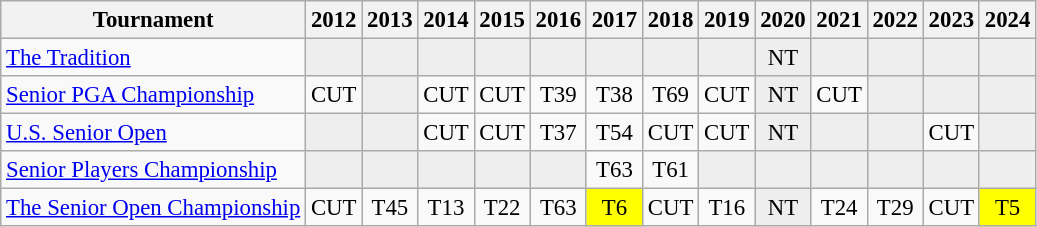<table class="wikitable" style="font-size:95%;text-align:center;">
<tr>
<th>Tournament</th>
<th>2012</th>
<th>2013</th>
<th>2014</th>
<th>2015</th>
<th>2016</th>
<th>2017</th>
<th>2018</th>
<th>2019</th>
<th>2020</th>
<th>2021</th>
<th>2022</th>
<th>2023</th>
<th>2024</th>
</tr>
<tr>
<td align=left><a href='#'>The Tradition</a></td>
<td style="background:#eeeeee;"></td>
<td style="background:#eeeeee;"></td>
<td style="background:#eeeeee;"></td>
<td style="background:#eeeeee;"></td>
<td style="background:#eeeeee;"></td>
<td style="background:#eeeeee;"></td>
<td style="background:#eeeeee;"></td>
<td style="background:#eeeeee;"></td>
<td style="background:#eeeeee;">NT</td>
<td style="background:#eeeeee;"></td>
<td style="background:#eeeeee;"></td>
<td style="background:#eeeeee;"></td>
<td style="background:#eeeeee;"></td>
</tr>
<tr>
<td align=left><a href='#'>Senior PGA Championship</a></td>
<td>CUT</td>
<td style="background:#eeeeee;"></td>
<td>CUT</td>
<td>CUT</td>
<td>T39</td>
<td>T38</td>
<td>T69</td>
<td>CUT</td>
<td style="background:#eeeeee;">NT</td>
<td>CUT</td>
<td style="background:#eeeeee;"></td>
<td style="background:#eeeeee;"></td>
<td style="background:#eeeeee;"></td>
</tr>
<tr>
<td align=left><a href='#'>U.S. Senior Open</a></td>
<td style="background:#eeeeee;"></td>
<td style="background:#eeeeee;"></td>
<td>CUT</td>
<td>CUT</td>
<td>T37</td>
<td>T54</td>
<td>CUT</td>
<td>CUT</td>
<td style="background:#eeeeee;">NT</td>
<td style="background:#eeeeee;"></td>
<td style="background:#eeeeee;"></td>
<td>CUT</td>
<td style="background:#eeeeee;"></td>
</tr>
<tr>
<td align=left><a href='#'>Senior Players Championship</a></td>
<td style="background:#eeeeee;"></td>
<td style="background:#eeeeee;"></td>
<td style="background:#eeeeee;"></td>
<td style="background:#eeeeee;"></td>
<td style="background:#eeeeee;"></td>
<td>T63</td>
<td>T61</td>
<td style="background:#eeeeee;"></td>
<td style="background:#eeeeee;"></td>
<td style="background:#eeeeee;"></td>
<td style="background:#eeeeee;"></td>
<td style="background:#eeeeee;"></td>
<td style="background:#eeeeee;"></td>
</tr>
<tr>
<td align=left><a href='#'>The Senior Open Championship</a></td>
<td>CUT</td>
<td>T45</td>
<td>T13</td>
<td>T22</td>
<td>T63</td>
<td style="background:yellow;">T6</td>
<td>CUT</td>
<td>T16</td>
<td style="background:#eeeeee;">NT</td>
<td>T24</td>
<td>T29</td>
<td>CUT</td>
<td style="background:yellow;">T5</td>
</tr>
</table>
